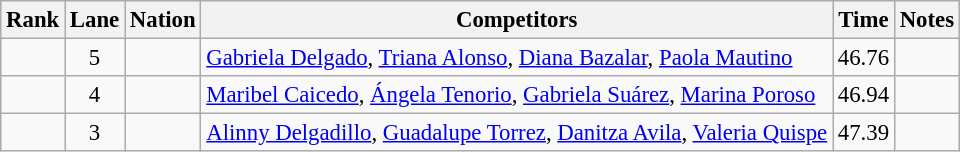<table class="wikitable sortable" style="text-align:center; font-size:95%">
<tr>
<th>Rank</th>
<th>Lane</th>
<th>Nation</th>
<th>Competitors</th>
<th>Time</th>
<th>Notes</th>
</tr>
<tr>
<td></td>
<td>5</td>
<td align=left></td>
<td align=left><a href='#'>Gabriela Delgado</a>, <a href='#'>Triana Alonso</a>, <a href='#'>Diana Bazalar</a>, <a href='#'>Paola Mautino</a></td>
<td>46.76</td>
<td></td>
</tr>
<tr>
<td></td>
<td>4</td>
<td align=left></td>
<td align=left><a href='#'>Maribel Caicedo</a>, <a href='#'>Ángela Tenorio</a>, <a href='#'>Gabriela Suárez</a>, <a href='#'>Marina Poroso</a></td>
<td>46.94</td>
<td></td>
</tr>
<tr>
<td></td>
<td>3</td>
<td align=left></td>
<td align=left><a href='#'>Alinny Delgadillo</a>, <a href='#'>Guadalupe Torrez</a>, <a href='#'>Danitza Avila</a>, <a href='#'>Valeria Quispe</a></td>
<td>47.39</td>
<td></td>
</tr>
</table>
